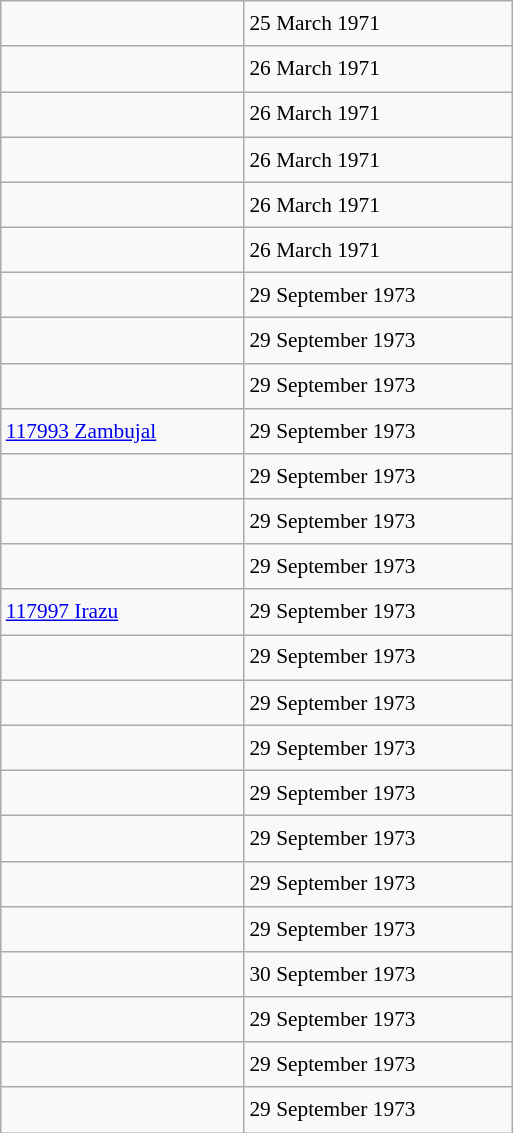<table class="wikitable" style="font-size: 89%; float: left; width: 24em; margin-right: 1em; line-height: 1.65em">
<tr>
<td></td>
<td>25 March 1971</td>
</tr>
<tr>
<td></td>
<td>26 March 1971</td>
</tr>
<tr>
<td></td>
<td>26 March 1971</td>
</tr>
<tr>
<td></td>
<td>26 March 1971</td>
</tr>
<tr>
<td></td>
<td>26 March 1971</td>
</tr>
<tr>
<td></td>
<td>26 March 1971</td>
</tr>
<tr>
<td></td>
<td>29 September 1973</td>
</tr>
<tr>
<td></td>
<td>29 September 1973</td>
</tr>
<tr>
<td></td>
<td>29 September 1973</td>
</tr>
<tr>
<td><a href='#'>117993 Zambujal</a></td>
<td>29 September 1973</td>
</tr>
<tr>
<td></td>
<td>29 September 1973</td>
</tr>
<tr>
<td></td>
<td>29 September 1973</td>
</tr>
<tr>
<td></td>
<td>29 September 1973</td>
</tr>
<tr>
<td><a href='#'>117997 Irazu</a></td>
<td>29 September 1973</td>
</tr>
<tr>
<td></td>
<td>29 September 1973</td>
</tr>
<tr>
<td></td>
<td>29 September 1973</td>
</tr>
<tr>
<td></td>
<td>29 September 1973</td>
</tr>
<tr>
<td></td>
<td>29 September 1973</td>
</tr>
<tr>
<td></td>
<td>29 September 1973</td>
</tr>
<tr>
<td></td>
<td>29 September 1973</td>
</tr>
<tr>
<td></td>
<td>29 September 1973</td>
</tr>
<tr>
<td></td>
<td>30 September 1973</td>
</tr>
<tr>
<td></td>
<td>29 September 1973</td>
</tr>
<tr>
<td></td>
<td>29 September 1973</td>
</tr>
<tr>
<td></td>
<td>29 September 1973</td>
</tr>
</table>
